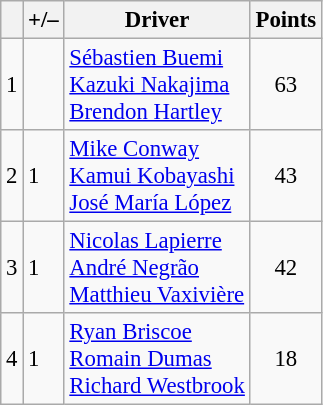<table class="wikitable" style="font-size: 95%;">
<tr>
<th scope="col"></th>
<th scope="col">+/–</th>
<th scope="col">Driver</th>
<th scope="col">Points</th>
</tr>
<tr>
<td align="center">1</td>
<td align="left"></td>
<td> <a href='#'>Sébastien Buemi</a><br> <a href='#'>Kazuki Nakajima</a><br> <a href='#'>Brendon Hartley</a></td>
<td align="center">63</td>
</tr>
<tr>
<td align="center">2</td>
<td align="left"> 1</td>
<td> <a href='#'>Mike Conway</a><br> <a href='#'>Kamui Kobayashi</a><br> <a href='#'>José María López</a></td>
<td align="center">43</td>
</tr>
<tr>
<td align="center">3</td>
<td align="left"> 1</td>
<td> <a href='#'>Nicolas Lapierre</a><br> <a href='#'>André Negrão</a><br> <a href='#'>Matthieu Vaxivière</a></td>
<td align="center">42</td>
</tr>
<tr>
<td align="center">4</td>
<td align="left"> 1</td>
<td> <a href='#'>Ryan Briscoe</a><br> <a href='#'>Romain Dumas</a><br> <a href='#'>Richard Westbrook</a></td>
<td align="center">18</td>
</tr>
</table>
